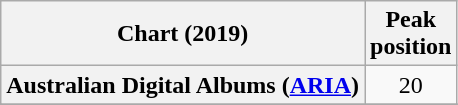<table class="wikitable sortable plainrowheaders" style="text-align:center">
<tr>
<th scope="col">Chart (2019)</th>
<th scope="col">Peak<br>position</th>
</tr>
<tr>
<th scope="row">Australian Digital Albums (<a href='#'>ARIA</a>)</th>
<td>20</td>
</tr>
<tr>
</tr>
<tr>
</tr>
<tr>
</tr>
<tr>
</tr>
<tr>
</tr>
</table>
